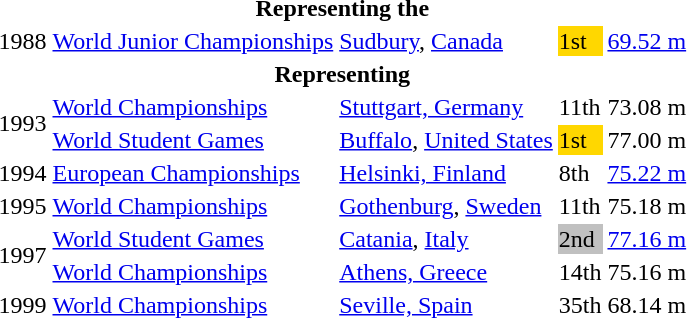<table>
<tr>
<th colspan="5">Representing the </th>
</tr>
<tr>
<td>1988</td>
<td><a href='#'>World Junior Championships</a></td>
<td><a href='#'>Sudbury</a>, <a href='#'>Canada</a></td>
<td bgcolor=gold>1st</td>
<td><a href='#'>69.52 m</a></td>
</tr>
<tr>
<th colspan="5">Representing </th>
</tr>
<tr>
<td rowspan=2>1993</td>
<td><a href='#'>World Championships</a></td>
<td><a href='#'>Stuttgart, Germany</a></td>
<td>11th</td>
<td>73.08 m</td>
</tr>
<tr>
<td><a href='#'>World Student Games</a></td>
<td><a href='#'>Buffalo</a>, <a href='#'>United States</a></td>
<td bgcolor=gold>1st</td>
<td>77.00 m</td>
</tr>
<tr>
<td>1994</td>
<td><a href='#'>European Championships</a></td>
<td><a href='#'>Helsinki, Finland</a></td>
<td>8th</td>
<td><a href='#'>75.22 m</a></td>
</tr>
<tr>
<td>1995</td>
<td><a href='#'>World Championships</a></td>
<td><a href='#'>Gothenburg</a>, <a href='#'>Sweden</a></td>
<td>11th</td>
<td>75.18 m</td>
</tr>
<tr>
<td rowspan=2>1997</td>
<td><a href='#'>World Student Games</a></td>
<td><a href='#'>Catania</a>, <a href='#'>Italy</a></td>
<td bgcolor=silver>2nd</td>
<td><a href='#'>77.16 m</a></td>
</tr>
<tr>
<td><a href='#'>World Championships</a></td>
<td><a href='#'>Athens, Greece</a></td>
<td>14th</td>
<td>75.16 m</td>
</tr>
<tr>
<td>1999</td>
<td><a href='#'>World Championships</a></td>
<td><a href='#'>Seville, Spain</a></td>
<td>35th</td>
<td>68.14 m</td>
</tr>
</table>
